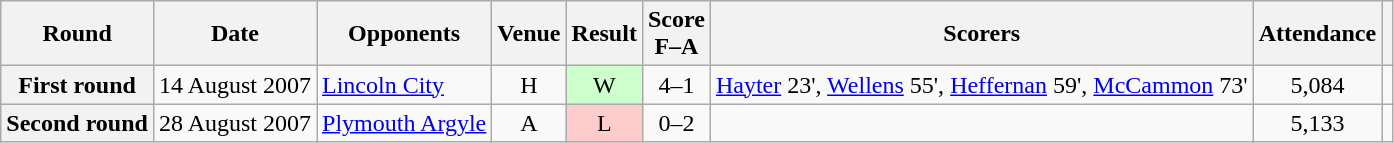<table class="wikitable plainrowheaders sortable" style="text-align:center">
<tr>
<th scope="col">Round</th>
<th scope="col">Date</th>
<th scope="col">Opponents</th>
<th scope="col">Venue</th>
<th scope="col">Result</th>
<th scope="col">Score<br>F–A</th>
<th scope="col" class="unsortable">Scorers</th>
<th scope="col">Attendance</th>
<th scope="col" class="unsortable"></th>
</tr>
<tr>
<th scope=row>First round</th>
<td align=left>14 August 2007</td>
<td align=left><a href='#'>Lincoln City</a></td>
<td>H</td>
<td bgcolor="#CCFFCC">W</td>
<td>4–1</td>
<td align=left><a href='#'>Hayter</a> 23', <a href='#'>Wellens</a> 55', <a href='#'>Heffernan</a> 59', <a href='#'>McCammon</a> 73'</td>
<td>5,084</td>
<td></td>
</tr>
<tr>
<th scope=row>Second round</th>
<td align=left>28 August 2007</td>
<td align=left><a href='#'>Plymouth Argyle</a></td>
<td>A</td>
<td bgcolor="#FFCCCC">L</td>
<td>0–2</td>
<td></td>
<td>5,133</td>
<td></td>
</tr>
</table>
